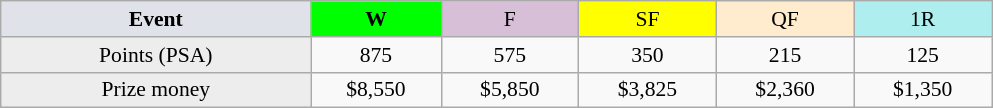<table class=wikitable style=font-size:90%;text-align:center>
<tr>
<td width=200 colspan=1 bgcolor=#dfe2e9><strong>Event</strong></td>
<td width=80 bgcolor=lime><strong>W</strong></td>
<td width=85 bgcolor=#D8BFD8>F</td>
<td width=85 bgcolor=#FFFF00>SF</td>
<td width=85 bgcolor=#ffebcd>QF</td>
<td width=85 bgcolor=#afeeee>1R</td>
</tr>
<tr>
<td bgcolor=#EDEDED>Points (PSA)</td>
<td>875</td>
<td>575</td>
<td>350</td>
<td>215</td>
<td>125</td>
</tr>
<tr>
<td bgcolor=#EDEDED>Prize money</td>
<td>$8,550</td>
<td>$5,850</td>
<td>$3,825</td>
<td>$2,360</td>
<td>$1,350</td>
</tr>
</table>
